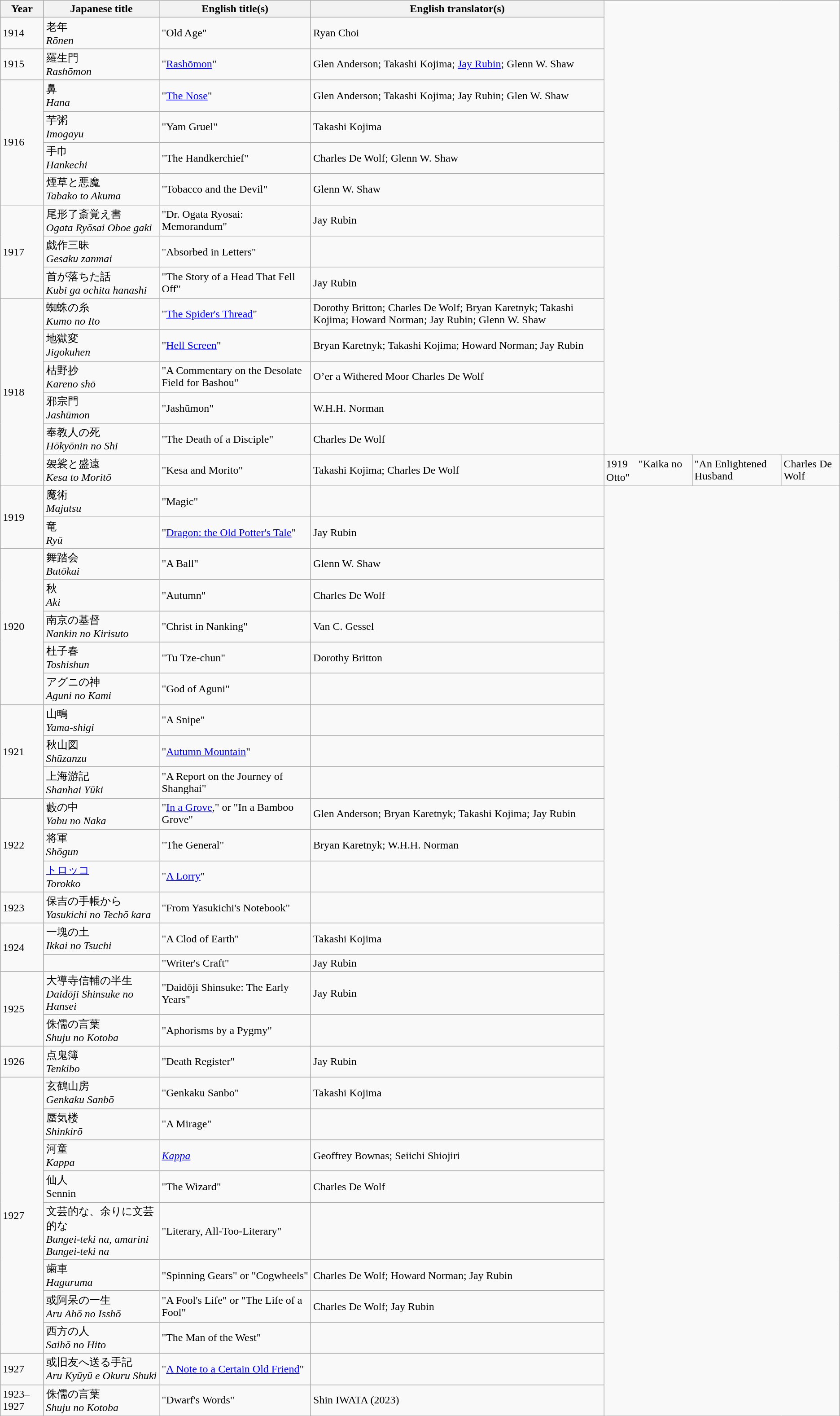<table class="wikitable">
<tr>
<th>Year</th>
<th>Japanese title</th>
<th>English title(s)</th>
<th>English translator(s)</th>
</tr>
<tr>
<td>1914</td>
<td>老年<br><em>Rōnen</em></td>
<td>"Old Age"</td>
<td>Ryan Choi</td>
</tr>
<tr>
<td>1915</td>
<td>羅生門<br><em>Rashōmon</em></td>
<td>"<a href='#'>Rashōmon</a>"</td>
<td>Glen Anderson; Takashi Kojima; <a href='#'>Jay Rubin</a>; Glenn W. Shaw</td>
</tr>
<tr>
<td rowspan="4">1916</td>
<td>鼻<br><em>Hana</em></td>
<td>"<a href='#'>The Nose</a>"</td>
<td>Glen Anderson; Takashi Kojima; Jay Rubin; Glen W. Shaw</td>
</tr>
<tr>
<td>芋粥<br><em>Imogayu</em></td>
<td>"Yam Gruel"</td>
<td>Takashi Kojima</td>
</tr>
<tr>
<td>手巾<br><em>Hankechi</em></td>
<td>"The Handkerchief"</td>
<td>Charles De Wolf; Glenn W. Shaw</td>
</tr>
<tr>
<td>煙草と悪魔<br><em>Tabako to Akuma</em></td>
<td>"Tobacco and the Devil"</td>
<td>Glenn W. Shaw</td>
</tr>
<tr>
<td rowspan="3">1917</td>
<td>尾形了斎覚え書<br> <em>Ogata Ryōsai Oboe gaki</em></td>
<td>"Dr. Ogata Ryosai: Memorandum"</td>
<td>Jay Rubin</td>
</tr>
<tr>
<td>戯作三昧<br> <em>Gesaku zanmai</em></td>
<td>"Absorbed in Letters"</td>
<td></td>
</tr>
<tr>
<td>首が落ちた話<br> <em>Kubi ga ochita hanashi</em></td>
<td>"The Story of a Head That Fell Off"</td>
<td>Jay Rubin</td>
</tr>
<tr>
<td rowspan="6">1918</td>
<td>蜘蛛の糸<br> <em>Kumo no Ito</em></td>
<td>"<a href='#'>The Spider's Thread</a>"</td>
<td>Dorothy Britton; Charles De Wolf; Bryan Karetnyk; Takashi Kojima; Howard Norman; Jay Rubin; Glenn W. Shaw</td>
</tr>
<tr>
<td>地獄変<br> <em>Jigokuhen</em></td>
<td>"<a href='#'>Hell Screen</a>"</td>
<td>Bryan Karetnyk; Takashi Kojima; Howard Norman; Jay Rubin</td>
</tr>
<tr>
<td>枯野抄<br> <em>Kareno shō</em></td>
<td>"A Commentary on the Desolate Field for Bashou"</td>
<td>O’er a Withered Moor Charles De Wolf</td>
</tr>
<tr>
<td>邪宗門<br> <em>Jashūmon</em></td>
<td>"Jashūmon"</td>
<td>W.H.H. Norman</td>
</tr>
<tr>
<td>奉教人の死<br> <em>Hōkyōnin no Shi</em></td>
<td>"The Death of a Disciple"</td>
<td>Charles De Wolf</td>
</tr>
<tr>
<td>袈裟と盛遠<br> <em>Kesa to Moritō</em></td>
<td>"Kesa and Morito"</td>
<td>Takashi Kojima; Charles De Wolf</td>
<td 開花の良人>1919　"Kaika no Otto"</td>
<td>"An Enlightened Husband</td>
<td>Charles De Wolf</td>
</tr>
<tr>
<td rowspan="2">1919</td>
<td>魔術<br> <em>Majutsu</em></td>
<td>"Magic"</td>
<td></td>
</tr>
<tr>
<td>竜<br> <em>Ryū</em></td>
<td>"<a href='#'>Dragon: the Old Potter's Tale</a>"</td>
<td>Jay Rubin</td>
</tr>
<tr>
<td rowspan="5">1920</td>
<td>舞踏会<br> <em>Butōkai</em></td>
<td>"A Ball"</td>
<td>Glenn W. Shaw</td>
</tr>
<tr>
<td>秋<br> <em>Aki</em></td>
<td>"Autumn"</td>
<td>Charles De Wolf</td>
</tr>
<tr>
<td>南京の基督<br> <em>Nankin no Kirisuto</em></td>
<td>"Christ in Nanking"</td>
<td>Van C. Gessel</td>
</tr>
<tr>
<td>杜子春<br> <em>Toshishun</em></td>
<td>"Tu Tze-chun"</td>
<td>Dorothy Britton</td>
</tr>
<tr>
<td>アグニの神<br> <em>Aguni no Kami</em></td>
<td>"God of Aguni"</td>
<td></td>
</tr>
<tr>
<td rowspan="3">1921</td>
<td>山鴫<br> <em>Yama-shigi</em></td>
<td>"A Snipe"</td>
<td></td>
</tr>
<tr>
<td>秋山図<br> <em>Shūzanzu</em></td>
<td>"<a href='#'>Autumn Mountain</a>"</td>
<td></td>
</tr>
<tr>
<td>上海游記<br> <em>Shanhai Yūki</em></td>
<td>"A Report on the Journey of Shanghai"</td>
<td></td>
</tr>
<tr>
<td rowspan="3">1922</td>
<td>藪の中<br> <em>Yabu no Naka</em></td>
<td>"<a href='#'>In a Grove</a>," or "In a Bamboo Grove"</td>
<td>Glen Anderson; Bryan Karetnyk; Takashi Kojima; Jay Rubin</td>
</tr>
<tr>
<td>将軍<br> <em>Shōgun</em></td>
<td>"The General"</td>
<td>Bryan Karetnyk; W.H.H. Norman</td>
</tr>
<tr>
<td><a href='#'>トロッコ</a><br> <em>Torokko</em></td>
<td>"<a href='#'>A Lorry</a>"</td>
<td></td>
</tr>
<tr>
<td>1923</td>
<td>保吉の手帳から<br> <em>Yasukichi no Techō kara</em></td>
<td>"From Yasukichi's Notebook"</td>
<td></td>
</tr>
<tr>
<td rowspan= "2">1924</td>
<td>一塊の土<br> <em>Ikkai no Tsuchi</em></td>
<td>"A Clod of Earth"</td>
<td>Takashi Kojima</td>
</tr>
<tr>
<td></td>
<td>"Writer's Craft"</td>
<td>Jay Rubin</td>
</tr>
<tr>
<td rowspan="2">1925</td>
<td>大導寺信輔の半生<br> <em>Daidōji Shinsuke no Hansei</em></td>
<td>"Daidōji Shinsuke: The Early Years"</td>
<td>Jay Rubin</td>
</tr>
<tr>
<td>侏儒の言葉<br> <em>Shuju no Kotoba</em></td>
<td>"Aphorisms by a Pygmy"</td>
<td></td>
</tr>
<tr>
<td>1926</td>
<td>点鬼簿<br> <em>Tenkibo</em></td>
<td>"Death Register"</td>
<td>Jay Rubin</td>
</tr>
<tr>
<td rowspan="8">1927</td>
<td>玄鶴山房<br> <em>Genkaku Sanbō</em></td>
<td>"Genkaku Sanbo"</td>
<td>Takashi Kojima</td>
</tr>
<tr>
<td>蜃気楼<br> <em>Shinkirō</em></td>
<td>"A Mirage"</td>
<td></td>
</tr>
<tr>
<td>河童<br> <em>Kappa</em></td>
<td><em><a href='#'>Kappa</a></em></td>
<td>Geoffrey Bownas; Seiichi Shiojiri</td>
</tr>
<tr>
<td>仙人<br> Sennin</td>
<td>"The Wizard"</td>
<td>Charles De Wolf</td>
</tr>
<tr>
<td>文芸的な、余りに文芸的な<br> <em>Bungei-teki na, amarini Bungei-teki na</em></td>
<td>"Literary, All-Too-Literary"</td>
<td></td>
</tr>
<tr>
<td>歯車<br> <em>Haguruma</em></td>
<td>"Spinning Gears" or "Cogwheels"</td>
<td>Charles De Wolf; Howard Norman; Jay Rubin</td>
</tr>
<tr>
<td>或阿呆の一生<br> <em>Aru Ahō no Isshō</em></td>
<td>"A Fool's Life" or "The Life of a Fool"</td>
<td>Charles De Wolf; Jay Rubin</td>
</tr>
<tr>
<td>西方の人<br> <em>Saihō no Hito</em></td>
<td>"The Man of the West"</td>
<td></td>
</tr>
<tr>
<td>1927</td>
<td>或旧友へ送る手記<br> <em>Aru Kyūyū e Okuru Shuki</em></td>
<td>"<a href='#'>A Note to a Certain Old Friend</a>"</td>
<td></td>
</tr>
<tr>
<td>1923–1927</td>
<td>侏儒の言葉<br> <em>Shuju no Kotoba</em></td>
<td>"Dwarf's Words"</td>
<td>Shin IWATA (2023)</td>
</tr>
</table>
